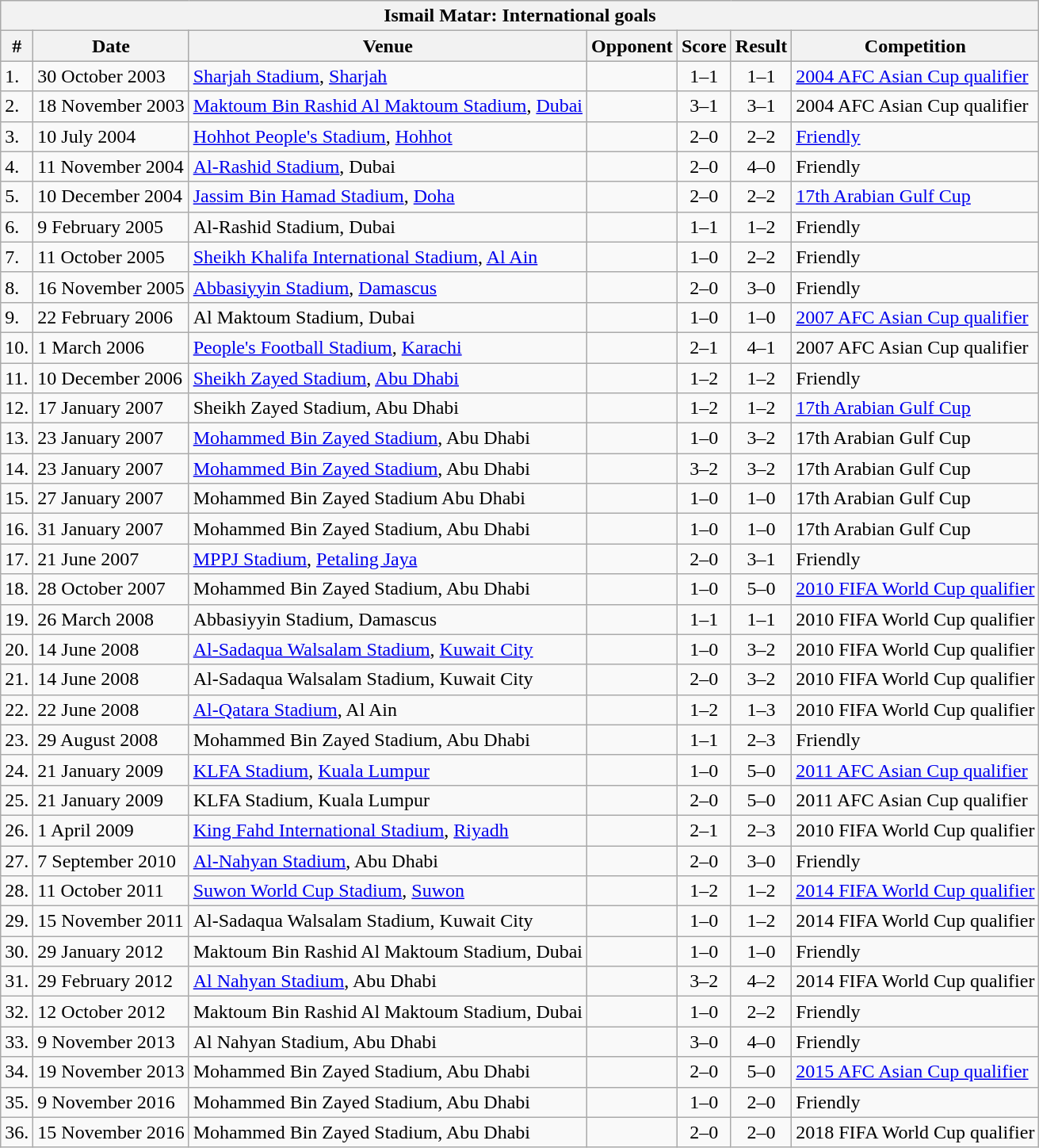<table class="wikitable collapsible collapsed">
<tr>
<th colspan="7"><strong>Ismail Matar: International goals</strong></th>
</tr>
<tr bgcolor="#D9D9D9">
<th>#</th>
<th>Date</th>
<th>Venue</th>
<th>Opponent</th>
<th>Score</th>
<th>Result</th>
<th>Competition</th>
</tr>
<tr>
<td>1.</td>
<td>30 October 2003</td>
<td><a href='#'>Sharjah Stadium</a>, <a href='#'>Sharjah</a></td>
<td></td>
<td style="text-align:center;">1–1</td>
<td style="text-align:center;">1–1</td>
<td><a href='#'>2004 AFC Asian Cup qualifier</a></td>
</tr>
<tr>
<td>2.</td>
<td>18 November 2003</td>
<td><a href='#'>Maktoum Bin Rashid Al Maktoum Stadium</a>, <a href='#'>Dubai</a></td>
<td></td>
<td style="text-align:center;">3–1</td>
<td style="text-align:center;">3–1</td>
<td>2004 AFC Asian Cup qualifier</td>
</tr>
<tr>
<td>3.</td>
<td>10 July 2004</td>
<td><a href='#'>Hohhot People's Stadium</a>, <a href='#'>Hohhot</a></td>
<td></td>
<td style="text-align:center;">2–0</td>
<td style="text-align:center;">2–2</td>
<td><a href='#'>Friendly</a></td>
</tr>
<tr>
<td>4.</td>
<td>11 November 2004</td>
<td><a href='#'>Al-Rashid Stadium</a>, Dubai</td>
<td></td>
<td style="text-align:center;">2–0</td>
<td style="text-align:center;">4–0</td>
<td>Friendly</td>
</tr>
<tr>
<td>5.</td>
<td>10 December 2004</td>
<td><a href='#'>Jassim Bin Hamad Stadium</a>, <a href='#'>Doha</a></td>
<td></td>
<td style="text-align:center;">2–0</td>
<td style="text-align:center;">2–2</td>
<td><a href='#'>17th Arabian Gulf Cup</a></td>
</tr>
<tr>
<td>6.</td>
<td>9 February 2005</td>
<td>Al-Rashid Stadium, Dubai</td>
<td></td>
<td style="text-align:center;">1–1</td>
<td style="text-align:center;">1–2</td>
<td>Friendly</td>
</tr>
<tr>
<td>7.</td>
<td>11 October 2005</td>
<td><a href='#'>Sheikh Khalifa International Stadium</a>, <a href='#'>Al Ain</a></td>
<td></td>
<td style="text-align:center;">1–0</td>
<td style="text-align:center;">2–2</td>
<td>Friendly</td>
</tr>
<tr>
<td>8.</td>
<td>16 November 2005</td>
<td><a href='#'>Abbasiyyin Stadium</a>, <a href='#'>Damascus</a></td>
<td></td>
<td style="text-align:center;">2–0</td>
<td style="text-align:center;">3–0</td>
<td>Friendly</td>
</tr>
<tr>
<td>9.</td>
<td>22 February 2006</td>
<td>Al Maktoum Stadium, Dubai</td>
<td></td>
<td style="text-align:center;">1–0</td>
<td style="text-align:center;">1–0</td>
<td><a href='#'>2007 AFC Asian Cup qualifier</a></td>
</tr>
<tr>
<td>10.</td>
<td>1 March 2006</td>
<td><a href='#'>People's Football Stadium</a>, <a href='#'>Karachi</a></td>
<td></td>
<td style="text-align:center;">2–1</td>
<td style="text-align:center;">4–1</td>
<td>2007 AFC Asian Cup qualifier</td>
</tr>
<tr>
<td>11.</td>
<td>10 December 2006</td>
<td><a href='#'>Sheikh Zayed Stadium</a>, <a href='#'>Abu Dhabi</a></td>
<td></td>
<td style="text-align:center;">1–2</td>
<td style="text-align:center;">1–2</td>
<td>Friendly</td>
</tr>
<tr>
<td>12.</td>
<td>17 January 2007</td>
<td>Sheikh Zayed Stadium, Abu Dhabi</td>
<td></td>
<td style="text-align:center;">1–2</td>
<td style="text-align:center;">1–2</td>
<td><a href='#'>17th Arabian Gulf Cup</a></td>
</tr>
<tr>
<td>13.</td>
<td>23 January 2007</td>
<td><a href='#'>Mohammed Bin Zayed Stadium</a>, Abu Dhabi</td>
<td></td>
<td style="text-align:center;">1–0</td>
<td style="text-align:center;">3–2</td>
<td>17th Arabian Gulf Cup</td>
</tr>
<tr>
<td>14.</td>
<td>23 January 2007</td>
<td><a href='#'>Mohammed Bin Zayed Stadium</a>, Abu Dhabi</td>
<td></td>
<td style="text-align:center;">3–2</td>
<td style="text-align:center;">3–2</td>
<td>17th Arabian Gulf Cup</td>
</tr>
<tr>
<td>15.</td>
<td>27 January 2007</td>
<td>Mohammed Bin Zayed Stadium Abu Dhabi</td>
<td></td>
<td style="text-align:center;">1–0</td>
<td style="text-align:center;">1–0</td>
<td>17th Arabian Gulf Cup</td>
</tr>
<tr>
<td>16.</td>
<td>31 January 2007</td>
<td>Mohammed Bin Zayed Stadium, Abu Dhabi</td>
<td></td>
<td style="text-align:center;">1–0</td>
<td style="text-align:center;">1–0</td>
<td>17th Arabian Gulf Cup</td>
</tr>
<tr>
<td>17.</td>
<td>21 June 2007</td>
<td><a href='#'>MPPJ Stadium</a>, <a href='#'>Petaling Jaya</a></td>
<td></td>
<td style="text-align:center;">2–0</td>
<td style="text-align:center;">3–1</td>
<td>Friendly</td>
</tr>
<tr>
<td>18.</td>
<td>28 October 2007</td>
<td>Mohammed Bin Zayed Stadium, Abu Dhabi</td>
<td></td>
<td style="text-align:center;">1–0</td>
<td style="text-align:center;">5–0</td>
<td><a href='#'>2010 FIFA World Cup qualifier</a></td>
</tr>
<tr>
<td>19.</td>
<td>26 March 2008</td>
<td>Abbasiyyin Stadium, Damascus</td>
<td></td>
<td style="text-align:center;">1–1</td>
<td style="text-align:center;">1–1</td>
<td>2010 FIFA World Cup qualifier</td>
</tr>
<tr>
<td>20.</td>
<td>14 June 2008</td>
<td><a href='#'>Al-Sadaqua Walsalam Stadium</a>, <a href='#'>Kuwait City</a></td>
<td></td>
<td style="text-align:center;">1–0</td>
<td style="text-align:center;">3–2</td>
<td>2010 FIFA World Cup qualifier</td>
</tr>
<tr>
<td>21.</td>
<td>14 June 2008</td>
<td>Al-Sadaqua Walsalam Stadium, Kuwait City</td>
<td></td>
<td style="text-align:center;">2–0</td>
<td style="text-align:center;">3–2</td>
<td>2010 FIFA World Cup qualifier</td>
</tr>
<tr>
<td>22.</td>
<td>22 June 2008</td>
<td><a href='#'>Al-Qatara Stadium</a>, Al Ain</td>
<td></td>
<td style="text-align:center;">1–2</td>
<td style="text-align:center;">1–3</td>
<td>2010 FIFA World Cup qualifier</td>
</tr>
<tr>
<td>23.</td>
<td>29 August 2008</td>
<td>Mohammed Bin Zayed Stadium, Abu Dhabi</td>
<td></td>
<td style="text-align:center;">1–1</td>
<td style="text-align:center;">2–3</td>
<td>Friendly</td>
</tr>
<tr>
<td>24.</td>
<td>21 January 2009</td>
<td><a href='#'>KLFA Stadium</a>, <a href='#'>Kuala Lumpur</a></td>
<td></td>
<td style="text-align:center;">1–0</td>
<td style="text-align:center;">5–0</td>
<td><a href='#'>2011 AFC Asian Cup qualifier</a></td>
</tr>
<tr>
<td>25.</td>
<td>21 January 2009</td>
<td>KLFA Stadium, Kuala Lumpur</td>
<td></td>
<td style="text-align:center;">2–0</td>
<td style="text-align:center;">5–0</td>
<td>2011 AFC Asian Cup qualifier</td>
</tr>
<tr>
<td>26.</td>
<td>1 April 2009</td>
<td><a href='#'>King Fahd International Stadium</a>, <a href='#'>Riyadh</a></td>
<td></td>
<td style="text-align:center;">2–1</td>
<td style="text-align:center;">2–3</td>
<td>2010 FIFA World Cup qualifier</td>
</tr>
<tr>
<td>27.</td>
<td>7 September 2010</td>
<td><a href='#'>Al-Nahyan Stadium</a>, Abu Dhabi</td>
<td></td>
<td style="text-align:center;">2–0</td>
<td style="text-align:center;">3–0</td>
<td>Friendly</td>
</tr>
<tr>
<td>28.</td>
<td>11 October 2011</td>
<td><a href='#'>Suwon World Cup Stadium</a>, <a href='#'>Suwon</a></td>
<td></td>
<td style="text-align:center;">1–2</td>
<td style="text-align:center;">1–2</td>
<td><a href='#'>2014 FIFA World Cup qualifier</a></td>
</tr>
<tr>
<td>29.</td>
<td>15 November 2011</td>
<td>Al-Sadaqua Walsalam Stadium, Kuwait City</td>
<td></td>
<td style="text-align:center;">1–0</td>
<td style="text-align:center;">1–2</td>
<td>2014 FIFA World Cup qualifier</td>
</tr>
<tr>
<td>30.</td>
<td>29 January 2012</td>
<td>Maktoum Bin Rashid Al Maktoum Stadium, Dubai</td>
<td></td>
<td style="text-align:center;">1–0</td>
<td style="text-align:center;">1–0</td>
<td>Friendly</td>
</tr>
<tr>
<td>31.</td>
<td>29 February 2012</td>
<td><a href='#'>Al Nahyan Stadium</a>, Abu Dhabi</td>
<td></td>
<td style="text-align:center;">3–2</td>
<td style="text-align:center;">4–2</td>
<td>2014 FIFA World Cup qualifier</td>
</tr>
<tr>
<td>32.</td>
<td>12 October 2012</td>
<td>Maktoum Bin Rashid Al Maktoum Stadium, Dubai</td>
<td></td>
<td style="text-align:center;">1–0</td>
<td style="text-align:center;">2–2</td>
<td>Friendly</td>
</tr>
<tr>
<td>33.</td>
<td>9 November 2013</td>
<td>Al Nahyan Stadium, Abu Dhabi</td>
<td></td>
<td style="text-align:center;">3–0</td>
<td style="text-align:center;">4–0</td>
<td>Friendly</td>
</tr>
<tr>
<td>34.</td>
<td>19 November 2013</td>
<td>Mohammed Bin Zayed Stadium, Abu Dhabi</td>
<td></td>
<td style="text-align:center;">2–0</td>
<td style="text-align:center;">5–0</td>
<td><a href='#'>2015 AFC Asian Cup qualifier</a></td>
</tr>
<tr>
<td>35.</td>
<td>9 November 2016</td>
<td>Mohammed Bin Zayed Stadium, Abu Dhabi</td>
<td></td>
<td style="text-align:center;">1–0</td>
<td style="text-align:center;">2–0</td>
<td>Friendly</td>
</tr>
<tr>
<td>36.</td>
<td>15 November 2016</td>
<td>Mohammed Bin Zayed Stadium, Abu Dhabi</td>
<td></td>
<td style="text-align:center;">2–0</td>
<td style="text-align:center;">2–0</td>
<td>2018 FIFA World Cup qualifier</td>
</tr>
</table>
